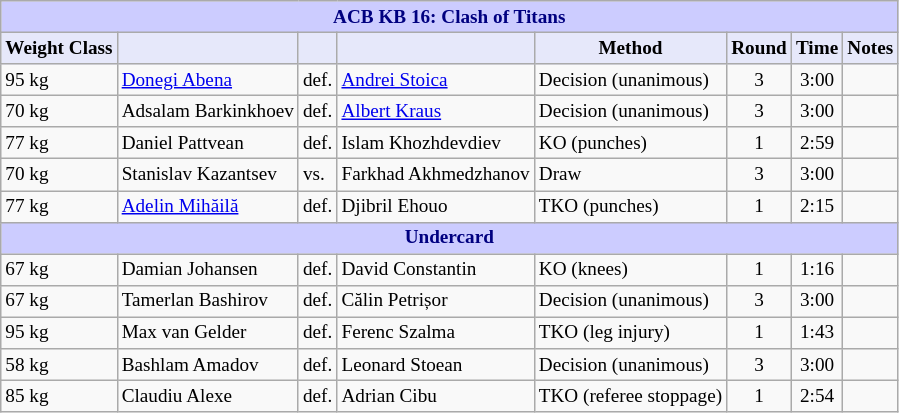<table class="wikitable" style="font-size: 80%;">
<tr>
<th colspan="8" style="background-color: #ccf; color: #000080; text-align: center;"><strong>ACB KB 16: Clash of Titans</strong></th>
</tr>
<tr>
<th colspan="1" style="background-color: #E6E8FA; color: #000000; text-align: center;">Weight Class</th>
<th colspan="1" style="background-color: #E6E8FA; color: #000000; text-align: center;"></th>
<th colspan="1" style="background-color: #E6E8FA; color: #000000; text-align: center;"></th>
<th colspan="1" style="background-color: #E6E8FA; color: #000000; text-align: center;"></th>
<th colspan="1" style="background-color: #E6E8FA; color: #000000; text-align: center;">Method</th>
<th colspan="1" style="background-color: #E6E8FA; color: #000000; text-align: center;">Round</th>
<th colspan="1" style="background-color: #E6E8FA; color: #000000; text-align: center;">Time</th>
<th colspan="1" style="background-color: #E6E8FA; color: #000000; text-align: center;">Notes</th>
</tr>
<tr>
<td>95 kg</td>
<td> <a href='#'>Donegi Abena</a></td>
<td>def.</td>
<td> <a href='#'>Andrei Stoica</a></td>
<td>Decision (unanimous)</td>
<td align=center>3</td>
<td align=center>3:00</td>
<td></td>
</tr>
<tr>
<td>70 kg</td>
<td> Adsalam Barkinkhoev</td>
<td>def.</td>
<td> <a href='#'>Albert Kraus</a></td>
<td>Decision (unanimous)</td>
<td align=center>3</td>
<td align=center>3:00</td>
<td></td>
</tr>
<tr>
<td>77 kg</td>
<td> Daniel Pattvean</td>
<td>def.</td>
<td> Islam Khozhdevdiev</td>
<td>KO (punches)</td>
<td align=center>1</td>
<td align=center>2:59</td>
<td></td>
</tr>
<tr>
<td>70 kg</td>
<td> Stanislav Kazantsev</td>
<td>vs.</td>
<td> Farkhad Akhmedzhanov</td>
<td>Draw</td>
<td align=center>3</td>
<td align=center>3:00</td>
<td></td>
</tr>
<tr>
<td>77 kg</td>
<td> <a href='#'>Adelin Mihăilă</a></td>
<td>def.</td>
<td> Djibril Ehouo</td>
<td>TKO (punches)</td>
<td align=center>1</td>
<td align=center>2:15</td>
<td></td>
</tr>
<tr>
<th colspan="8" style="background-color: #ccf; color: #000080; text-align: center;"><strong>Undercard</strong></th>
</tr>
<tr>
<td>67 kg</td>
<td> Damian Johansen</td>
<td>def.</td>
<td> David Constantin</td>
<td>KO (knees)</td>
<td align=center>1</td>
<td align=center>1:16</td>
<td></td>
</tr>
<tr>
<td>67 kg</td>
<td> Tamerlan Bashirov</td>
<td>def.</td>
<td> Călin Petrișor</td>
<td>Decision (unanimous)</td>
<td align=center>3</td>
<td align=center>3:00</td>
<td></td>
</tr>
<tr>
<td>95 kg</td>
<td> Max van Gelder</td>
<td>def.</td>
<td> Ferenc Szalma</td>
<td>TKO (leg injury)</td>
<td align=center>1</td>
<td align=center>1:43</td>
<td></td>
</tr>
<tr>
<td>58 kg</td>
<td> Bashlam Amadov</td>
<td>def.</td>
<td> Leonard Stoean</td>
<td>Decision (unanimous)</td>
<td align=center>3</td>
<td align=center>3:00</td>
<td></td>
</tr>
<tr>
<td>85 kg</td>
<td> Claudiu Alexe</td>
<td>def.</td>
<td> Adrian Cibu</td>
<td>TKO (referee stoppage)</td>
<td align=center>1</td>
<td align=center>2:54</td>
<td></td>
</tr>
</table>
